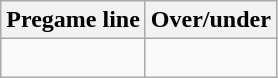<table class="wikitable">
<tr align="center">
<th style=>Pregame line</th>
<th style=>Over/under</th>
</tr>
<tr align="center">
<td> </td>
<td> </td>
</tr>
</table>
